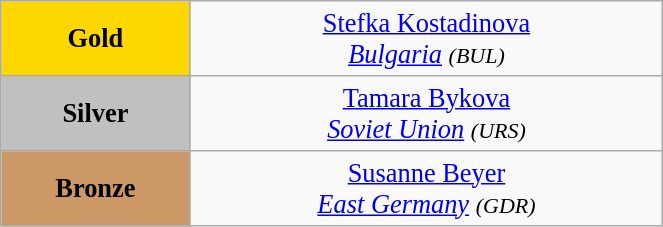<table class="wikitable" style=" text-align:center; font-size:110%;" width="35%">
<tr>
<td bgcolor="gold"><strong>Gold</strong></td>
<td> <a href='#'>Stefka Kostadinova</a><br><em><a href='#'>Bulgaria</a> <small>(BUL)</small></em></td>
</tr>
<tr>
<td bgcolor="silver"><strong>Silver</strong></td>
<td> <a href='#'>Tamara Bykova</a><br><em><a href='#'>Soviet Union</a> <small>(URS)</small></em></td>
</tr>
<tr>
<td bgcolor="CC9966"><strong>Bronze</strong></td>
<td> <a href='#'>Susanne Beyer</a><br><em><a href='#'>East Germany</a> <small>(GDR)</small></em></td>
</tr>
</table>
